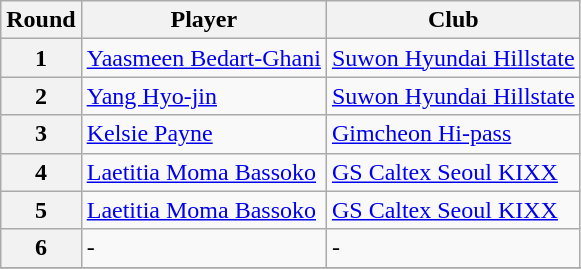<table class=wikitable>
<tr>
<th>Round</th>
<th>Player</th>
<th>Club</th>
</tr>
<tr>
<th>1</th>
<td> <a href='#'>Yaasmeen Bedart-Ghani</a></td>
<td><a href='#'> Suwon Hyundai Hillstate</a></td>
</tr>
<tr>
<th>2</th>
<td> <a href='#'>Yang Hyo-jin</a></td>
<td><a href='#'> Suwon Hyundai Hillstate</a></td>
</tr>
<tr>
<th>3</th>
<td> <a href='#'>Kelsie Payne</a></td>
<td><a href='#'>Gimcheon Hi-pass</a></td>
</tr>
<tr>
<th>4</th>
<td> <a href='#'>Laetitia Moma Bassoko</a></td>
<td><a href='#'>GS Caltex Seoul KIXX</a></td>
</tr>
<tr>
<th>5</th>
<td> <a href='#'>Laetitia Moma Bassoko</a></td>
<td><a href='#'>GS Caltex Seoul KIXX</a></td>
</tr>
<tr>
<th>6</th>
<td>-</td>
<td>-</td>
</tr>
<tr>
</tr>
</table>
